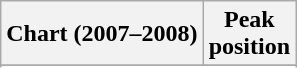<table class="wikitable sortable plainrowheaders" style="text-align:center">
<tr>
<th scope="col">Chart (2007–2008)</th>
<th scope="col">Peak<br> position</th>
</tr>
<tr>
</tr>
<tr>
</tr>
<tr>
</tr>
<tr>
</tr>
<tr>
</tr>
<tr>
</tr>
<tr>
</tr>
<tr>
</tr>
<tr>
</tr>
<tr>
</tr>
<tr>
</tr>
</table>
